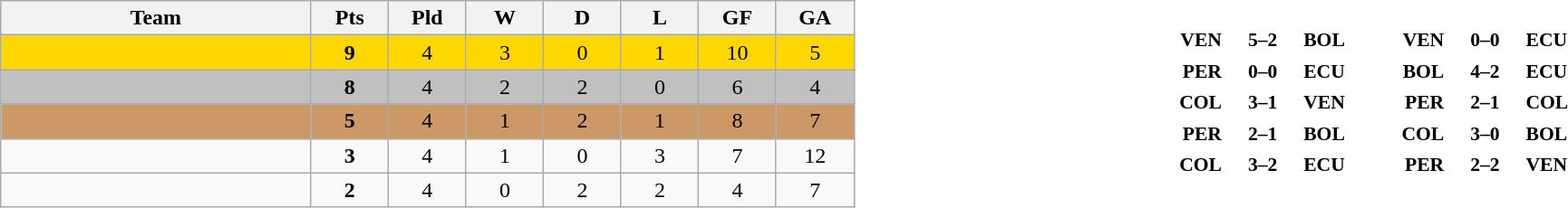<table cellpadding="0" cellspacing="0" width="100%">
<tr>
<td width="60%"><br><table class="wikitable" style="text-align: center;">
<tr>
<th width="20%">Team</th>
<th width="5%">Pts</th>
<th width="5%">Pld</th>
<th width="5%">W</th>
<th width="5%">D</th>
<th width="5%">L</th>
<th width="5%">GF</th>
<th width="5%">GA</th>
</tr>
<tr bgcolor="gold">
<td align="left"></td>
<td><strong>9</strong></td>
<td>4</td>
<td>3</td>
<td>0</td>
<td>1</td>
<td>10</td>
<td>5</td>
</tr>
<tr bgcolor="silver">
<td align="left"></td>
<td><strong>8</strong></td>
<td>4</td>
<td>2</td>
<td>2</td>
<td>0</td>
<td>6</td>
<td>4</td>
</tr>
<tr bgcolor="CC9966">
<td align="left"></td>
<td><strong>5</strong></td>
<td>4</td>
<td>1</td>
<td>2</td>
<td>1</td>
<td>8</td>
<td>7</td>
</tr>
<tr>
<td align="left"></td>
<td><strong>3</strong></td>
<td>4</td>
<td>1</td>
<td>0</td>
<td>3</td>
<td>7</td>
<td>12</td>
</tr>
<tr>
<td align="left"></td>
<td><strong>2</strong></td>
<td>4</td>
<td>0</td>
<td>2</td>
<td>2</td>
<td>4</td>
<td>7</td>
</tr>
</table>
</td>
<td width="40%"><br><table cellpadding="2" style="font-size:90%; margin: 0 auto;">
<tr>
<td width="20%" align="right"><strong>VEN</strong></td>
<td align="center"><strong>5–2</strong></td>
<td><strong>BOL</strong></td>
<td width="10%" align="right"><strong>VEN</strong></td>
<td align="center"><strong>0–0</strong></td>
<td><strong>ECU</strong></td>
</tr>
<tr>
<td width="20%" align="right"><strong>PER</strong></td>
<td align="center"><strong>0–0</strong></td>
<td><strong>ECU</strong></td>
<td width="10%" align="right"><strong>BOL</strong></td>
<td align="center"><strong>4–2</strong></td>
<td><strong>ECU</strong></td>
</tr>
<tr>
<td width="20%" align="right"><strong>COL</strong></td>
<td align="center"><strong>3–1</strong></td>
<td><strong>VEN</strong></td>
<td width="10%" align="right"><strong>PER</strong></td>
<td align="center"><strong>2–1</strong></td>
<td><strong>COL</strong></td>
</tr>
<tr>
<td width="20%" align="right"><strong>PER</strong></td>
<td align="center"><strong>2–1</strong></td>
<td><strong>BOL</strong></td>
<td width="10%" align="right"><strong>COL</strong></td>
<td align="center"><strong>3–0</strong></td>
<td><strong>BOL</strong></td>
</tr>
<tr>
<td width="20%" align="right"><strong>COL</strong></td>
<td align="center"><strong>3–2</strong></td>
<td><strong>ECU</strong></td>
<td width="10%" align="right"><strong>PER</strong></td>
<td align="center"><strong>2–2</strong></td>
<td><strong>VEN</strong></td>
</tr>
<tr>
</tr>
</table>
</td>
</tr>
</table>
